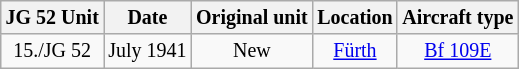<table class="wikitable" align="center" style="font-size: 10pt; text-align:center">
<tr>
<th>JG 52 Unit</th>
<th>Date</th>
<th>Original unit</th>
<th>Location</th>
<th>Aircraft type</th>
</tr>
<tr>
<td>15./JG 52</td>
<td>July 1941</td>
<td>New</td>
<td><a href='#'>Fürth</a></td>
<td><a href='#'>Bf 109E</a></td>
</tr>
</table>
